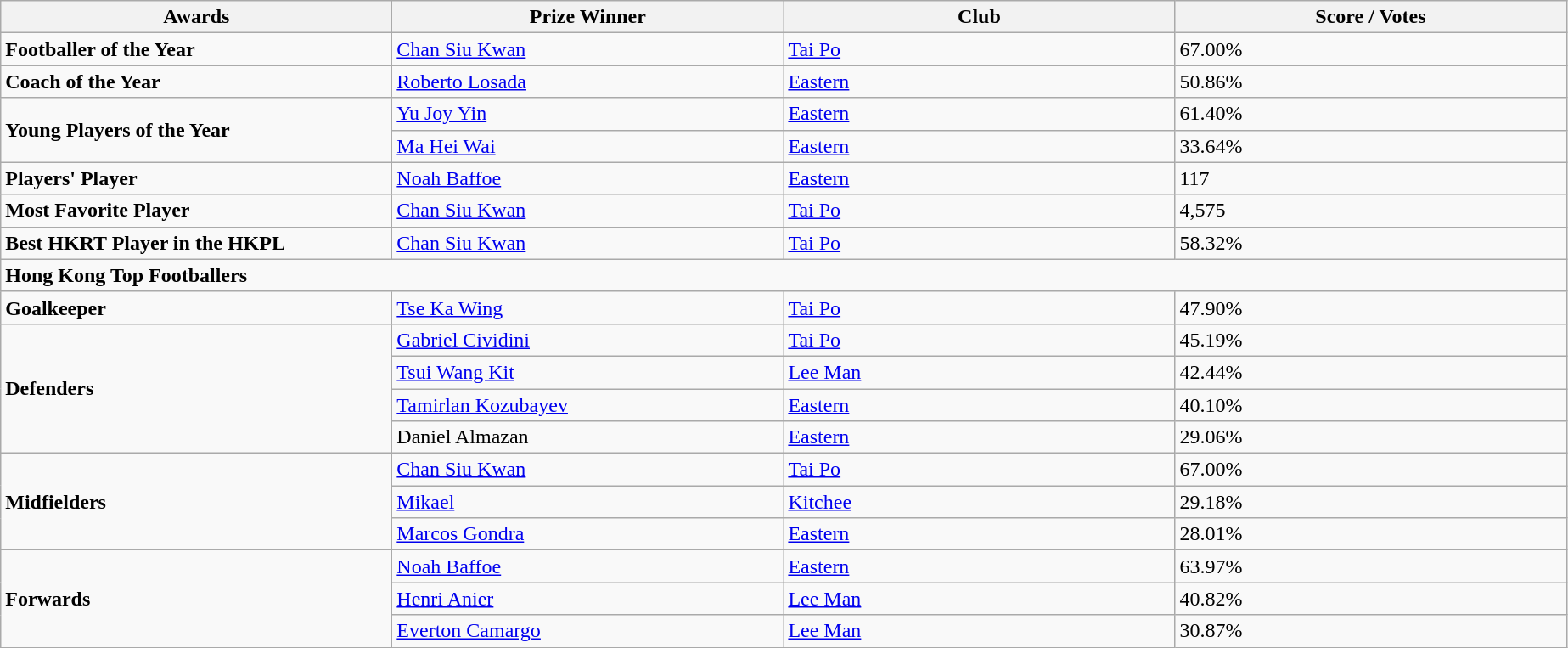<table class="wikitable sortable" border="1">
<tr>
<th width="300">Awards</th>
<th width="300">Prize Winner</th>
<th width="300">Club</th>
<th width="300">Score / Votes</th>
</tr>
<tr>
<td><strong>Footballer of the Year</strong></td>
<td> <a href='#'>Chan Siu Kwan</a></td>
<td><a href='#'>Tai Po</a></td>
<td>67.00%</td>
</tr>
<tr>
<td><strong>Coach of the Year</strong></td>
<td> <a href='#'>Roberto Losada</a></td>
<td><a href='#'>Eastern</a></td>
<td>50.86%</td>
</tr>
<tr>
<td rowspan="2"><strong>Young Players of the Year</strong></td>
<td> <a href='#'>Yu Joy Yin</a></td>
<td><a href='#'>Eastern</a></td>
<td>61.40%</td>
</tr>
<tr>
<td> <a href='#'>Ma Hei Wai</a></td>
<td><a href='#'>Eastern</a></td>
<td>33.64%</td>
</tr>
<tr>
<td><strong>Players' Player</strong></td>
<td> <a href='#'>Noah Baffoe</a></td>
<td><a href='#'>Eastern</a></td>
<td>117</td>
</tr>
<tr>
<td><strong>Most Favorite Player</strong></td>
<td> <a href='#'>Chan Siu Kwan</a></td>
<td><a href='#'>Tai Po</a></td>
<td>4,575</td>
</tr>
<tr>
<td><strong>Best HKRT Player in the HKPL</strong></td>
<td> <a href='#'>Chan Siu Kwan</a></td>
<td><a href='#'>Tai Po</a></td>
<td>58.32%</td>
</tr>
<tr>
<td colspan="4"><strong>Hong Kong Top Footballers</strong></td>
</tr>
<tr>
<td><strong>Goalkeeper</strong></td>
<td> <a href='#'>Tse Ka Wing</a></td>
<td><a href='#'>Tai Po</a></td>
<td>47.90%</td>
</tr>
<tr>
<td rowspan="4"><strong>Defenders</strong></td>
<td> <a href='#'>Gabriel Cividini</a></td>
<td><a href='#'>Tai Po</a></td>
<td>45.19%</td>
</tr>
<tr>
<td> <a href='#'>Tsui Wang Kit</a></td>
<td><a href='#'>Lee Man</a></td>
<td>42.44%</td>
</tr>
<tr>
<td> <a href='#'>Tamirlan Kozubayev</a></td>
<td><a href='#'>Eastern</a></td>
<td>40.10%</td>
</tr>
<tr>
<td> Daniel Almazan</td>
<td><a href='#'>Eastern</a></td>
<td>29.06%</td>
</tr>
<tr>
<td rowspan="3"><strong>Midfielders</strong></td>
<td> <a href='#'>Chan Siu Kwan</a></td>
<td><a href='#'>Tai Po</a></td>
<td>67.00%</td>
</tr>
<tr>
<td> <a href='#'>Mikael</a></td>
<td><a href='#'>Kitchee</a></td>
<td>29.18%</td>
</tr>
<tr>
<td> <a href='#'>Marcos Gondra</a></td>
<td><a href='#'>Eastern</a></td>
<td>28.01%</td>
</tr>
<tr>
<td rowspan="3"><strong>Forwards</strong></td>
<td> <a href='#'>Noah Baffoe</a></td>
<td><a href='#'>Eastern</a></td>
<td>63.97%</td>
</tr>
<tr>
<td> <a href='#'>Henri Anier</a></td>
<td><a href='#'>Lee Man</a></td>
<td>40.82%</td>
</tr>
<tr>
<td> <a href='#'>Everton Camargo</a></td>
<td><a href='#'>Lee Man</a></td>
<td>30.87%</td>
</tr>
</table>
